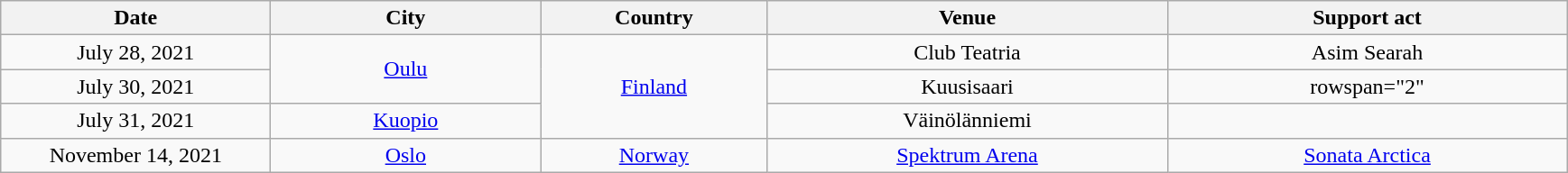<table class="wikitable plainrowheaders" style="text-align:center;">
<tr>
<th scope="col" style="width:12em;">Date</th>
<th scope="col" style="width:12em;">City</th>
<th scope="col" style="width:10em;">Country</th>
<th scope="col" style="width:18em;">Venue</th>
<th scope="col" style="width:18em;">Support act</th>
</tr>
<tr>
<td>July 28, 2021</td>
<td rowspan="2"><a href='#'>Oulu</a></td>
<td rowspan="3"><a href='#'>Finland</a></td>
<td>Club Teatria</td>
<td>Asim Searah</td>
</tr>
<tr>
<td>July 30, 2021</td>
<td>Kuusisaari</td>
<td>rowspan="2" </td>
</tr>
<tr>
<td>July 31, 2021</td>
<td><a href='#'>Kuopio</a></td>
<td>Väinölänniemi</td>
</tr>
<tr>
<td>November 14, 2021</td>
<td><a href='#'>Oslo</a></td>
<td><a href='#'>Norway</a></td>
<td><a href='#'>Spektrum Arena</a></td>
<td><a href='#'>Sonata Arctica</a></td>
</tr>
</table>
